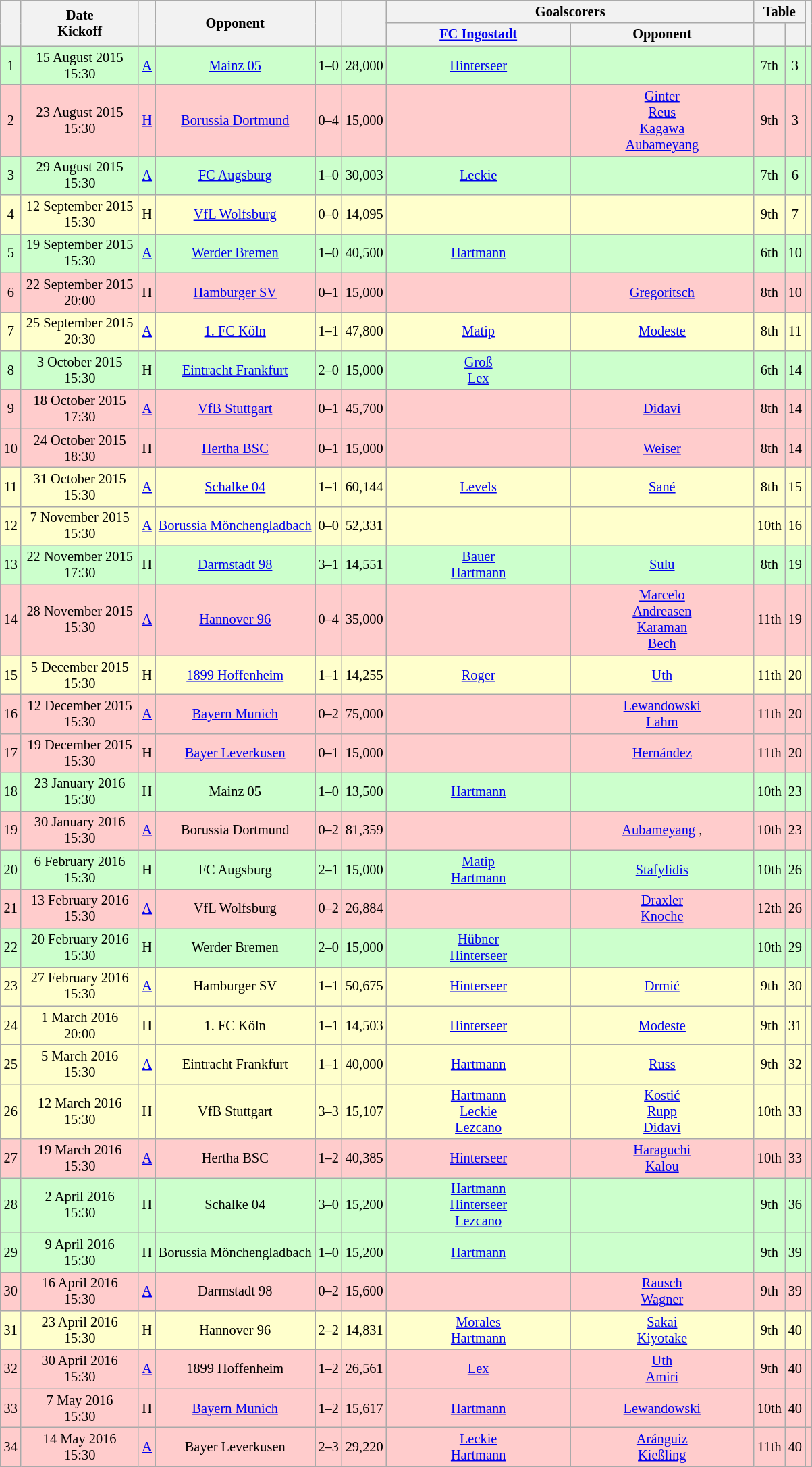<table class="wikitable" Style="text-align: center;font-size:85%">
<tr>
<th rowspan="2"></th>
<th rowspan="2" style="width:110px">Date<br>Kickoff</th>
<th rowspan="2"></th>
<th rowspan="2">Opponent</th>
<th rowspan="2"><br></th>
<th rowspan="2"></th>
<th colspan="2">Goalscorers</th>
<th colspan="2">Table</th>
<th rowspan="2"></th>
</tr>
<tr>
<th style="width:175px"><a href='#'>FC Ingostadt</a></th>
<th style="width:175px">Opponent</th>
<th></th>
<th></th>
</tr>
<tr bgcolor="#CCFFCC">
<td>1</td>
<td>15 August 2015<br>15:30</td>
<td><a href='#'>A</a></td>
<td><a href='#'>Mainz 05</a></td>
<td>1–0</td>
<td>28,000</td>
<td><a href='#'>Hinterseer</a> </td>
<td></td>
<td>7th</td>
<td>3</td>
<td></td>
</tr>
<tr bgcolor="#FFCCCC">
<td>2</td>
<td>23 August 2015<br>15:30</td>
<td><a href='#'>H</a></td>
<td><a href='#'>Borussia Dortmund</a></td>
<td>0–4</td>
<td>15,000</td>
<td></td>
<td><a href='#'>Ginter</a> <br><a href='#'>Reus</a> <br><a href='#'>Kagawa</a> <br><a href='#'>Aubameyang</a> </td>
<td>9th</td>
<td>3</td>
<td></td>
</tr>
<tr bgcolor="#CCFFCC">
<td>3</td>
<td>29 August 2015<br>15:30</td>
<td><a href='#'>A</a></td>
<td><a href='#'>FC Augsburg</a></td>
<td>1–0</td>
<td>30,003</td>
<td><a href='#'>Leckie</a> </td>
<td></td>
<td>7th</td>
<td>6</td>
<td></td>
</tr>
<tr bgcolor="#FFFFCC">
<td>4</td>
<td>12 September 2015<br>15:30</td>
<td>H</td>
<td><a href='#'>VfL Wolfsburg</a></td>
<td>0–0</td>
<td>14,095</td>
<td></td>
<td></td>
<td>9th</td>
<td>7</td>
<td></td>
</tr>
<tr bgcolor="#CCFFCC">
<td>5</td>
<td>19 September 2015<br>15:30</td>
<td><a href='#'>A</a></td>
<td><a href='#'>Werder Bremen</a></td>
<td>1–0</td>
<td>40,500</td>
<td><a href='#'>Hartmann</a> </td>
<td></td>
<td>6th</td>
<td>10</td>
<td></td>
</tr>
<tr bgcolor="#FFCCCC">
<td>6</td>
<td>22 September 2015<br>20:00</td>
<td>H</td>
<td><a href='#'>Hamburger SV</a></td>
<td>0–1</td>
<td>15,000</td>
<td></td>
<td><a href='#'>Gregoritsch</a> </td>
<td>8th</td>
<td>10</td>
<td></td>
</tr>
<tr bgcolor="#FFFFCC">
<td>7</td>
<td>25 September 2015<br>20:30</td>
<td><a href='#'>A</a></td>
<td><a href='#'>1. FC Köln</a></td>
<td>1–1</td>
<td>47,800</td>
<td><a href='#'>Matip</a> </td>
<td><a href='#'>Modeste</a> </td>
<td>8th</td>
<td>11</td>
<td></td>
</tr>
<tr bgcolor="#CCFFCC">
<td>8</td>
<td>3 October 2015<br>15:30</td>
<td>H</td>
<td><a href='#'>Eintracht Frankfurt</a></td>
<td>2–0</td>
<td>15,000</td>
<td><a href='#'>Groß</a> <br><a href='#'>Lex</a> </td>
<td></td>
<td>6th</td>
<td>14</td>
<td></td>
</tr>
<tr bgcolor="#FFCCCC">
<td>9</td>
<td>18 October 2015<br>17:30</td>
<td><a href='#'>A</a></td>
<td><a href='#'>VfB Stuttgart</a></td>
<td>0–1</td>
<td>45,700</td>
<td></td>
<td><a href='#'>Didavi</a> </td>
<td>8th</td>
<td>14</td>
<td></td>
</tr>
<tr bgcolor="#FFCCCC">
<td>10</td>
<td>24 October 2015<br>18:30</td>
<td>H</td>
<td><a href='#'>Hertha BSC</a></td>
<td>0–1</td>
<td>15,000</td>
<td></td>
<td><a href='#'>Weiser</a> </td>
<td>8th</td>
<td>14</td>
<td></td>
</tr>
<tr bgcolor="#FFFFCC">
<td>11</td>
<td>31 October 2015<br>15:30</td>
<td><a href='#'>A</a></td>
<td><a href='#'>Schalke 04</a></td>
<td>1–1</td>
<td>60,144</td>
<td><a href='#'>Levels</a> </td>
<td><a href='#'>Sané</a> </td>
<td>8th</td>
<td>15</td>
<td></td>
</tr>
<tr bgcolor="#FFFFCC">
<td>12</td>
<td>7 November 2015<br>15:30</td>
<td><a href='#'>A</a></td>
<td><a href='#'>Borussia Mönchengladbach</a></td>
<td>0–0</td>
<td>52,331</td>
<td></td>
<td></td>
<td>10th</td>
<td>16</td>
<td></td>
</tr>
<tr bgcolor="#CCFFCC">
<td>13</td>
<td>22 November 2015<br>17:30</td>
<td>H</td>
<td><a href='#'>Darmstadt 98</a></td>
<td>3–1</td>
<td>14,551</td>
<td><a href='#'>Bauer</a> <br><a href='#'>Hartmann</a>  </td>
<td><a href='#'>Sulu</a> </td>
<td>8th</td>
<td>19</td>
<td></td>
</tr>
<tr bgcolor="#FFCCCC">
<td>14</td>
<td>28 November 2015<br>15:30</td>
<td><a href='#'>A</a></td>
<td><a href='#'>Hannover 96</a></td>
<td>0–4</td>
<td>35,000</td>
<td></td>
<td><a href='#'>Marcelo</a> <br><a href='#'>Andreasen</a> <br><a href='#'>Karaman</a> <br><a href='#'>Bech</a> </td>
<td>11th</td>
<td>19</td>
<td></td>
</tr>
<tr bgcolor="#FFFFCC">
<td>15</td>
<td>5 December 2015<br>15:30</td>
<td>H</td>
<td><a href='#'>1899 Hoffenheim</a></td>
<td>1–1</td>
<td>14,255</td>
<td><a href='#'>Roger</a> </td>
<td><a href='#'>Uth</a> </td>
<td>11th</td>
<td>20</td>
<td></td>
</tr>
<tr bgcolor="#FFCCCC">
<td>16</td>
<td>12 December 2015<br>15:30</td>
<td><a href='#'>A</a></td>
<td><a href='#'>Bayern Munich</a></td>
<td>0–2</td>
<td>75,000</td>
<td></td>
<td><a href='#'>Lewandowski</a> <br><a href='#'>Lahm</a> </td>
<td>11th</td>
<td>20</td>
<td></td>
</tr>
<tr bgcolor="#FFCCCC">
<td>17</td>
<td>19 December 2015<br>15:30</td>
<td>H</td>
<td><a href='#'>Bayer Leverkusen</a></td>
<td>0–1</td>
<td>15,000</td>
<td></td>
<td><a href='#'>Hernández</a> </td>
<td>11th</td>
<td>20</td>
<td></td>
</tr>
<tr bgcolor="#CCFFCC">
<td>18</td>
<td>23 January 2016<br>15:30</td>
<td>H</td>
<td>Mainz 05</td>
<td>1–0</td>
<td>13,500</td>
<td><a href='#'>Hartmann</a> </td>
<td></td>
<td>10th</td>
<td>23</td>
<td></td>
</tr>
<tr bgcolor="#FFCCCC">
<td>19</td>
<td>30 January 2016<br>15:30</td>
<td><a href='#'>A</a></td>
<td>Borussia Dortmund</td>
<td>0–2</td>
<td>81,359</td>
<td></td>
<td><a href='#'>Aubameyang</a> , </td>
<td>10th</td>
<td>23</td>
<td></td>
</tr>
<tr bgcolor="#CCFFCC">
<td>20</td>
<td>6 February 2016<br>15:30</td>
<td>H</td>
<td>FC Augsburg</td>
<td>2–1</td>
<td>15,000</td>
<td><a href='#'>Matip</a> <br><a href='#'>Hartmann</a> </td>
<td><a href='#'>Stafylidis</a> </td>
<td>10th</td>
<td>26</td>
<td></td>
</tr>
<tr bgcolor="#FFCCCC">
<td>21</td>
<td>13 February 2016<br>15:30</td>
<td><a href='#'>A</a></td>
<td>VfL Wolfsburg</td>
<td>0–2</td>
<td>26,884</td>
<td></td>
<td><a href='#'>Draxler</a> <br><a href='#'>Knoche</a> </td>
<td>12th</td>
<td>26</td>
<td></td>
</tr>
<tr bgcolor="#CCFFCC">
<td>22</td>
<td>20 February 2016<br>15:30</td>
<td>H</td>
<td>Werder Bremen</td>
<td>2–0</td>
<td>15,000</td>
<td><a href='#'>Hübner</a> <br><a href='#'>Hinterseer</a> </td>
<td></td>
<td>10th</td>
<td>29</td>
<td></td>
</tr>
<tr bgcolor="#FFFFCC">
<td>23</td>
<td>27 February 2016<br>15:30</td>
<td><a href='#'>A</a></td>
<td>Hamburger SV</td>
<td>1–1</td>
<td>50,675</td>
<td><a href='#'>Hinterseer</a> </td>
<td><a href='#'>Drmić</a> </td>
<td>9th</td>
<td>30</td>
<td></td>
</tr>
<tr bgcolor="#FFFFCC">
<td>24</td>
<td>1 March 2016<br>20:00</td>
<td>H</td>
<td>1. FC Köln</td>
<td>1–1</td>
<td>14,503</td>
<td><a href='#'>Hinterseer</a> </td>
<td><a href='#'>Modeste</a> </td>
<td>9th</td>
<td>31</td>
<td></td>
</tr>
<tr bgcolor="#FFFFCC">
<td>25</td>
<td>5 March 2016<br>15:30</td>
<td><a href='#'>A</a></td>
<td>Eintracht Frankfurt</td>
<td>1–1</td>
<td>40,000</td>
<td><a href='#'>Hartmann</a> </td>
<td><a href='#'>Russ</a> </td>
<td>9th</td>
<td>32</td>
<td></td>
</tr>
<tr bgcolor="#FFFFCC">
<td>26</td>
<td>12 March 2016<br>15:30</td>
<td>H</td>
<td>VfB Stuttgart</td>
<td>3–3</td>
<td>15,107</td>
<td><a href='#'>Hartmann</a> <br><a href='#'>Leckie</a> <br><a href='#'>Lezcano</a> </td>
<td><a href='#'>Kostić</a> <br><a href='#'>Rupp</a> <br><a href='#'>Didavi</a> </td>
<td>10th</td>
<td>33</td>
<td></td>
</tr>
<tr bgcolor="#FFCCCC">
<td>27</td>
<td>19 March 2016<br>15:30</td>
<td><a href='#'>A</a></td>
<td>Hertha BSC</td>
<td>1–2</td>
<td>40,385</td>
<td><a href='#'>Hinterseer</a> </td>
<td><a href='#'>Haraguchi</a> <br><a href='#'>Kalou</a> </td>
<td>10th</td>
<td>33</td>
<td></td>
</tr>
<tr bgcolor="#CCFFCC">
<td>28</td>
<td>2 April 2016<br>15:30</td>
<td>H</td>
<td>Schalke 04</td>
<td>3–0</td>
<td>15,200</td>
<td><a href='#'>Hartmann</a> <br><a href='#'>Hinterseer</a> <br><a href='#'>Lezcano</a> </td>
<td></td>
<td>9th</td>
<td>36</td>
<td></td>
</tr>
<tr bgcolor="#CCFFCC">
<td>29</td>
<td>9 April 2016<br>15:30</td>
<td>H</td>
<td>Borussia Mönchengladbach</td>
<td>1–0</td>
<td>15,200</td>
<td><a href='#'>Hartmann</a> </td>
<td></td>
<td>9th</td>
<td>39</td>
<td></td>
</tr>
<tr bgcolor="#FFCCCC">
<td>30</td>
<td>16 April 2016<br>15:30</td>
<td><a href='#'>A</a></td>
<td>Darmstadt 98</td>
<td>0–2</td>
<td>15,600</td>
<td></td>
<td><a href='#'>Rausch</a> <br><a href='#'>Wagner</a> </td>
<td>9th</td>
<td>39</td>
<td></td>
</tr>
<tr bgcolor="#FFFFCC">
<td>31</td>
<td>23 April 2016<br>15:30</td>
<td>H</td>
<td>Hannover 96</td>
<td>2–2</td>
<td>14,831</td>
<td><a href='#'>Morales</a> <br><a href='#'>Hartmann</a> </td>
<td><a href='#'>Sakai</a> <br><a href='#'>Kiyotake</a> </td>
<td>9th</td>
<td>40</td>
<td></td>
</tr>
<tr bgcolor="#FFCCCC">
<td>32</td>
<td>30 April 2016<br>15:30</td>
<td><a href='#'>A</a></td>
<td>1899 Hoffenheim</td>
<td>1–2</td>
<td>26,561</td>
<td><a href='#'>Lex</a> </td>
<td><a href='#'>Uth</a> <br><a href='#'>Amiri</a> </td>
<td>9th</td>
<td>40</td>
<td></td>
</tr>
<tr bgcolor="#FFCCCC">
<td>33</td>
<td>7 May 2016<br>15:30</td>
<td>H</td>
<td><a href='#'>Bayern Munich</a></td>
<td>1–2</td>
<td>15,617</td>
<td><a href='#'>Hartmann</a> </td>
<td><a href='#'>Lewandowski</a> </td>
<td>10th</td>
<td>40</td>
<td></td>
</tr>
<tr bgcolor="#FFCCCC">
<td>34</td>
<td>14 May 2016<br>15:30</td>
<td><a href='#'>A</a></td>
<td>Bayer Leverkusen</td>
<td>2–3</td>
<td>29,220</td>
<td><a href='#'>Leckie</a> <br><a href='#'>Hartmann</a> </td>
<td><a href='#'>Aránguiz</a> <br><a href='#'>Kießling</a> </td>
<td>11th</td>
<td>40</td>
<td></td>
</tr>
</table>
